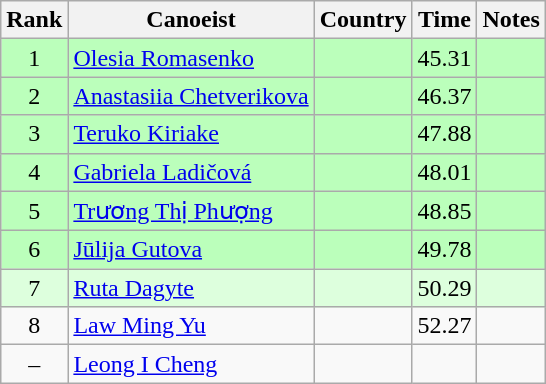<table class="wikitable" style="text-align:center">
<tr>
<th>Rank</th>
<th>Canoeist</th>
<th>Country</th>
<th>Time</th>
<th>Notes</th>
</tr>
<tr bgcolor=bbffbb>
<td>1</td>
<td align="left"><a href='#'>Olesia Romasenko</a></td>
<td align="left"></td>
<td>45.31</td>
<td></td>
</tr>
<tr bgcolor=bbffbb>
<td>2</td>
<td align="left"><a href='#'>Anastasiia Chetverikova</a></td>
<td align="left"></td>
<td>46.37</td>
<td></td>
</tr>
<tr bgcolor=bbffbb>
<td>3</td>
<td align="left"><a href='#'>Teruko Kiriake</a></td>
<td align="left"></td>
<td>47.88</td>
<td></td>
</tr>
<tr bgcolor=bbffbb>
<td>4</td>
<td align="left"><a href='#'>Gabriela Ladičová</a></td>
<td align="left"></td>
<td>48.01</td>
<td></td>
</tr>
<tr bgcolor=bbffbb>
<td>5</td>
<td align="left"><a href='#'>Trương Thị Phượng</a></td>
<td align="left"></td>
<td>48.85</td>
<td></td>
</tr>
<tr bgcolor=bbffbb>
<td>6</td>
<td align="left"><a href='#'>Jūlija Gutova</a></td>
<td align="left"></td>
<td>49.78</td>
<td></td>
</tr>
<tr bgcolor=ddffdd>
<td>7</td>
<td align="left"><a href='#'>Ruta Dagyte</a></td>
<td align="left"></td>
<td>50.29</td>
<td></td>
</tr>
<tr>
<td>8</td>
<td align="left"><a href='#'>Law Ming Yu</a></td>
<td align="left"></td>
<td>52.27</td>
<td></td>
</tr>
<tr>
<td>–</td>
<td align="left"><a href='#'>Leong I Cheng</a></td>
<td align="left"></td>
<td></td>
<td></td>
</tr>
</table>
